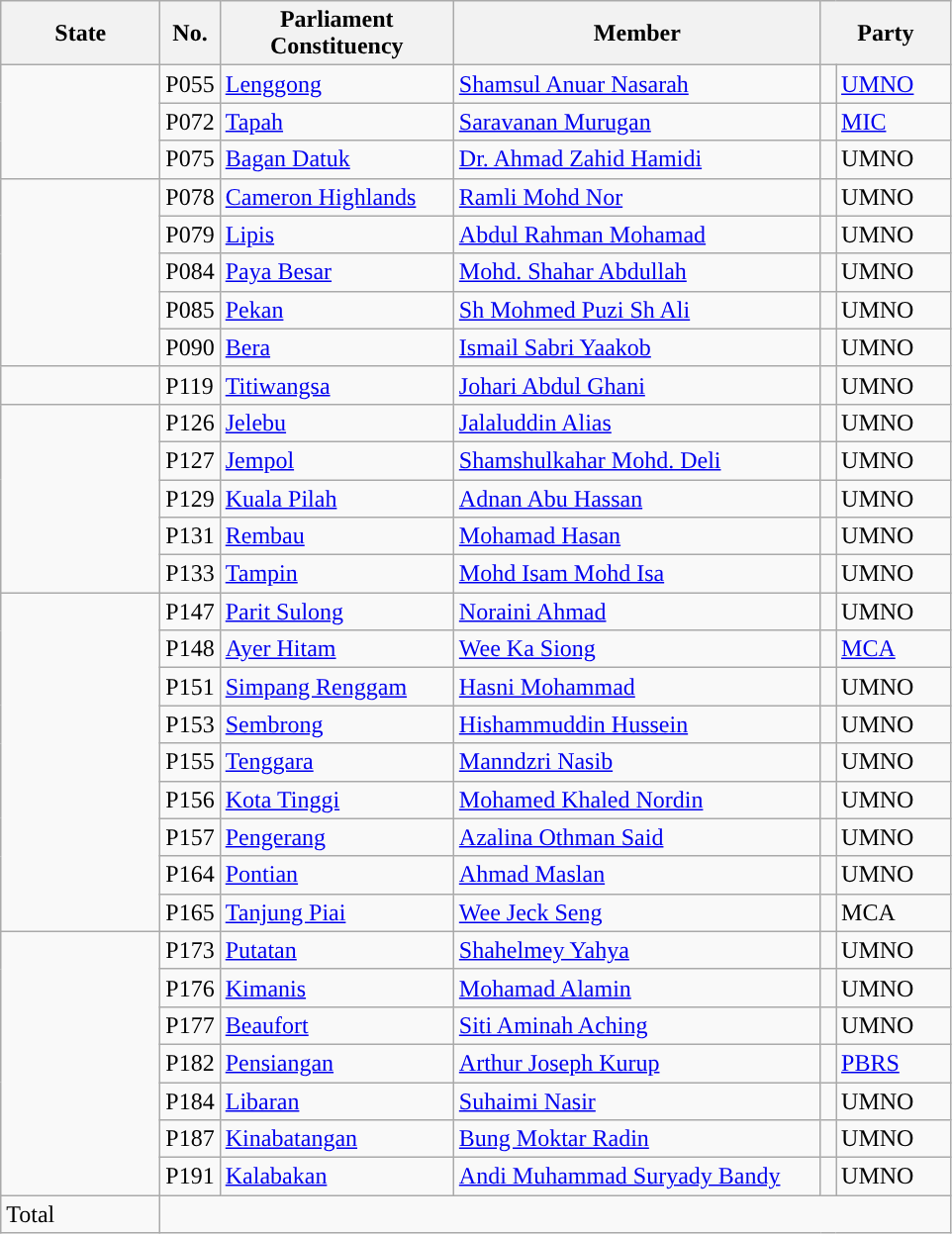<table class ="wikitable sortable">
<tr>
<th style="width:100px;">State</th>
<th style="width:30px;">No.</th>
<th style="width:150px;">Parliament Constituency</th>
<th style="width:240px;">Member</th>
<th style="width:80px;" colspan=2>Party</th>
</tr>
<tr>
<td rowspan=3></td>
<td>P055</td>
<td><a href='#'>Lenggong</a></td>
<td><a href='#'>Shamsul Anuar Nasarah</a></td>
<td></td>
<td><a href='#'>UMNO</a></td>
</tr>
<tr>
<td>P072</td>
<td><a href='#'>Tapah</a></td>
<td><a href='#'>Saravanan Murugan</a></td>
<td></td>
<td><a href='#'>MIC</a></td>
</tr>
<tr>
<td>P075</td>
<td><a href='#'>Bagan Datuk</a></td>
<td><a href='#'>Dr. Ahmad Zahid Hamidi</a></td>
<td></td>
<td>UMNO</td>
</tr>
<tr>
<td rowspan=5></td>
<td>P078</td>
<td><a href='#'>Cameron Highlands</a></td>
<td><a href='#'>Ramli Mohd Nor</a></td>
<td></td>
<td>UMNO</td>
</tr>
<tr>
<td>P079</td>
<td><a href='#'>Lipis</a></td>
<td><a href='#'>Abdul Rahman Mohamad</a></td>
<td></td>
<td>UMNO</td>
</tr>
<tr>
<td>P084</td>
<td><a href='#'>Paya Besar</a></td>
<td><a href='#'>Mohd. Shahar Abdullah</a></td>
<td></td>
<td>UMNO</td>
</tr>
<tr>
<td>P085</td>
<td><a href='#'>Pekan</a></td>
<td><a href='#'>Sh Mohmed Puzi Sh Ali</a></td>
<td></td>
<td>UMNO</td>
</tr>
<tr>
<td>P090</td>
<td><a href='#'>Bera</a></td>
<td><a href='#'>Ismail Sabri Yaakob</a></td>
<td></td>
<td>UMNO</td>
</tr>
<tr>
<td></td>
<td>P119</td>
<td><a href='#'>Titiwangsa</a></td>
<td><a href='#'>Johari Abdul Ghani</a></td>
<td></td>
<td>UMNO</td>
</tr>
<tr>
<td rowspan=5></td>
<td>P126</td>
<td><a href='#'>Jelebu</a></td>
<td><a href='#'>Jalaluddin Alias</a></td>
<td></td>
<td>UMNO</td>
</tr>
<tr>
<td>P127</td>
<td><a href='#'>Jempol</a></td>
<td><a href='#'>Shamshulkahar Mohd. Deli</a></td>
<td></td>
<td>UMNO</td>
</tr>
<tr>
<td>P129</td>
<td><a href='#'>Kuala Pilah</a></td>
<td><a href='#'>Adnan Abu Hassan</a></td>
<td></td>
<td>UMNO</td>
</tr>
<tr>
<td>P131</td>
<td><a href='#'>Rembau</a></td>
<td><a href='#'>Mohamad Hasan</a></td>
<td></td>
<td>UMNO</td>
</tr>
<tr>
<td>P133</td>
<td><a href='#'>Tampin</a></td>
<td><a href='#'>Mohd Isam Mohd Isa</a></td>
<td></td>
<td>UMNO</td>
</tr>
<tr>
<td rowspan="9"></td>
<td>P147</td>
<td><a href='#'>Parit Sulong</a></td>
<td><a href='#'>Noraini Ahmad</a></td>
<td></td>
<td>UMNO</td>
</tr>
<tr>
<td>P148</td>
<td><a href='#'>Ayer Hitam</a></td>
<td><a href='#'>Wee Ka Siong</a></td>
<td></td>
<td><a href='#'>MCA</a></td>
</tr>
<tr>
<td>P151</td>
<td><a href='#'>Simpang Renggam</a></td>
<td><a href='#'>Hasni Mohammad</a></td>
<td></td>
<td>UMNO</td>
</tr>
<tr>
<td>P153</td>
<td><a href='#'>Sembrong</a></td>
<td><a href='#'>Hishammuddin Hussein</a></td>
<td></td>
<td>UMNO</td>
</tr>
<tr>
<td>P155</td>
<td><a href='#'>Tenggara</a></td>
<td><a href='#'>Manndzri Nasib</a></td>
<td></td>
<td>UMNO</td>
</tr>
<tr>
<td>P156</td>
<td><a href='#'>Kota Tinggi</a></td>
<td><a href='#'>Mohamed Khaled Nordin</a></td>
<td></td>
<td>UMNO</td>
</tr>
<tr>
<td>P157</td>
<td><a href='#'>Pengerang</a></td>
<td><a href='#'>Azalina Othman Said</a></td>
<td></td>
<td>UMNO</td>
</tr>
<tr>
<td>P164</td>
<td><a href='#'>Pontian</a></td>
<td><a href='#'>Ahmad Maslan</a></td>
<td></td>
<td>UMNO</td>
</tr>
<tr>
<td>P165</td>
<td><a href='#'>Tanjung Piai</a></td>
<td><a href='#'>Wee Jeck Seng</a></td>
<td></td>
<td>MCA</td>
</tr>
<tr>
<td rowspan=7></td>
<td>P173</td>
<td><a href='#'>Putatan</a></td>
<td><a href='#'>Shahelmey Yahya</a></td>
<td></td>
<td>UMNO</td>
</tr>
<tr>
<td>P176</td>
<td><a href='#'>Kimanis</a></td>
<td><a href='#'>Mohamad Alamin</a></td>
<td></td>
<td>UMNO</td>
</tr>
<tr>
<td>P177</td>
<td><a href='#'>Beaufort</a></td>
<td><a href='#'>Siti Aminah Aching</a></td>
<td></td>
<td>UMNO</td>
</tr>
<tr>
<td>P182</td>
<td><a href='#'>Pensiangan</a></td>
<td><a href='#'>Arthur Joseph Kurup</a></td>
<td></td>
<td><a href='#'>PBRS</a></td>
</tr>
<tr>
<td>P184</td>
<td><a href='#'>Libaran</a></td>
<td><a href='#'>Suhaimi Nasir</a></td>
<td></td>
<td>UMNO</td>
</tr>
<tr>
<td>P187</td>
<td><a href='#'>Kinabatangan</a></td>
<td><a href='#'>Bung Moktar Radin</a></td>
<td></td>
<td>UMNO</td>
</tr>
<tr>
<td>P191</td>
<td><a href='#'>Kalabakan</a></td>
<td><a href='#'>Andi Muhammad Suryady Bandy</a></td>
<td></td>
<td>UMNO</td>
</tr>
<tr>
<td>Total</td>
<td style="width:30px;" colspan=6></td>
</tr>
</table>
